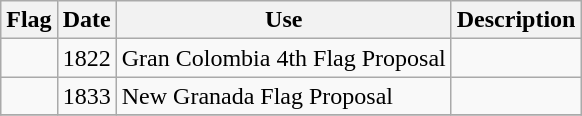<table class="wikitable sortable">
<tr>
<th class="unsortable">Flag</th>
<th>Date</th>
<th class="unsortable">Use</th>
<th class="unsortable">Description</th>
</tr>
<tr>
<td></td>
<td>1822</td>
<td>Gran Colombia 4th Flag Proposal</td>
<td></td>
</tr>
<tr>
<td></td>
<td>1833</td>
<td>New Granada Flag Proposal</td>
<td></td>
</tr>
<tr>
</tr>
</table>
